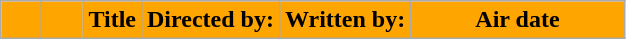<table class=wikitable style="background:#FFFFFF">
<tr>
<th style="background:#FFA500; width:20px"></th>
<th style="background:#FFA500; width:20px"></th>
<th style="background:#FFA500">Title</th>
<th style="background:#FFA500">Directed by:</th>
<th style="background:#FFA500">Written by:</th>
<th style="background:#FFA500; width:135px">Air date<br>












</th>
</tr>
</table>
